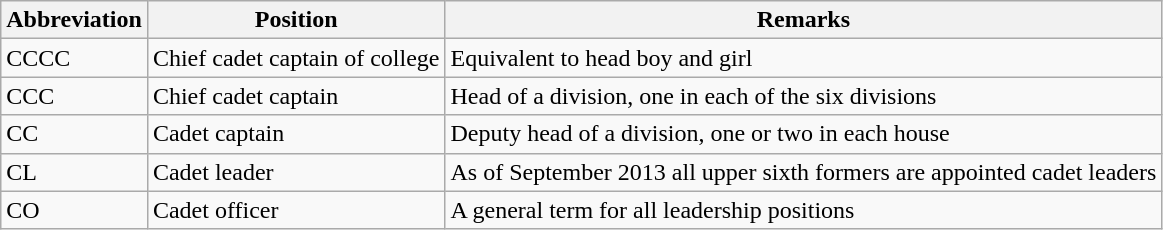<table class="wikitable" style="float:center;">
<tr>
<th>Abbreviation</th>
<th>Position</th>
<th>Remarks</th>
</tr>
<tr>
<td>CCCC</td>
<td>Chief cadet captain of college</td>
<td>Equivalent to head boy and girl</td>
</tr>
<tr>
<td>CCC</td>
<td>Chief cadet captain</td>
<td>Head of a division, one in each of the six divisions</td>
</tr>
<tr>
<td>CC</td>
<td>Cadet captain</td>
<td>Deputy head of a division, one or two in each house</td>
</tr>
<tr>
<td>CL</td>
<td>Cadet leader</td>
<td>As of September 2013 all upper sixth formers are appointed cadet leaders</td>
</tr>
<tr>
<td>CO</td>
<td>Cadet officer</td>
<td>A general term for all leadership positions</td>
</tr>
</table>
